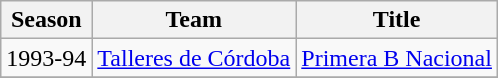<table class="wikitable">
<tr>
<th>Season</th>
<th>Team</th>
<th>Title</th>
</tr>
<tr>
<td>1993-94</td>
<td><a href='#'>Talleres de Córdoba</a></td>
<td><a href='#'>Primera B Nacional</a></td>
</tr>
<tr>
</tr>
</table>
